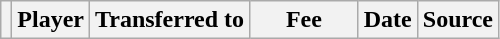<table class="wikitable plainrowheaders sortable">
<tr>
<th></th>
<th scope="col">Player</th>
<th>Transferred to</th>
<th style="width: 65px;">Fee</th>
<th scope="col">Date</th>
<th scope="col">Source</th>
</tr>
</table>
